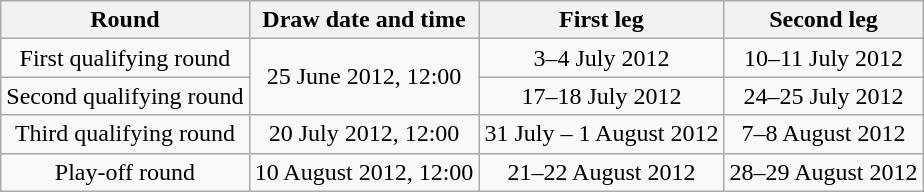<table class="wikitable" style="text-align:center">
<tr>
<th>Round</th>
<th>Draw date and time</th>
<th>First leg</th>
<th>Second leg</th>
</tr>
<tr>
<td>First qualifying round</td>
<td rowspan=2>25 June 2012, 12:00</td>
<td>3–4 July 2012</td>
<td>10–11 July 2012</td>
</tr>
<tr>
<td>Second qualifying round</td>
<td>17–18 July 2012</td>
<td>24–25 July 2012</td>
</tr>
<tr>
<td>Third qualifying round</td>
<td>20 July 2012, 12:00</td>
<td>31 July – 1 August 2012</td>
<td>7–8 August 2012</td>
</tr>
<tr>
<td>Play-off round</td>
<td>10 August 2012, 12:00</td>
<td>21–22 August 2012</td>
<td>28–29 August 2012</td>
</tr>
</table>
